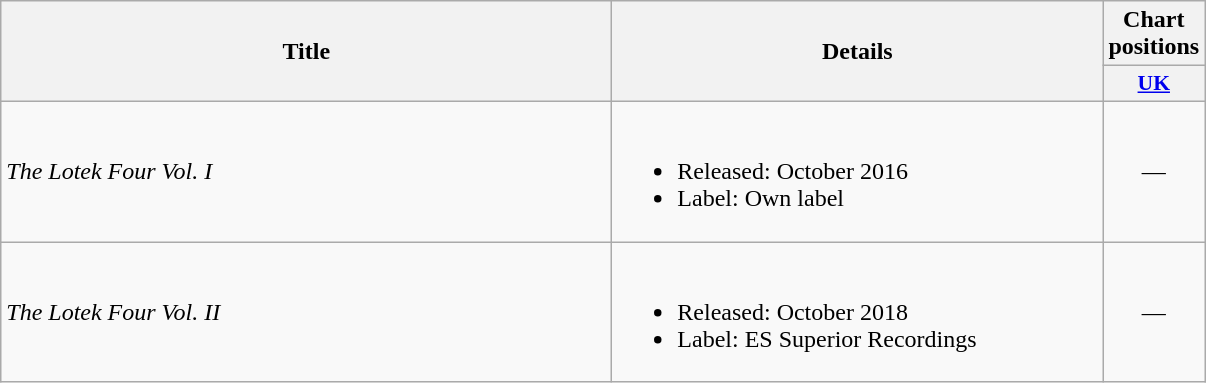<table class="wikitable plainrowheaders">
<tr>
<th scope="col" rowspan="2" style="width:25em;">Title</th>
<th scope="col" rowspan="2" style="width:20em;">Details</th>
<th scope="col" colspan="11">Chart positions</th>
</tr>
<tr>
<th scope="col" style="width:3em;font-size:90%;"><a href='#'>UK</a></th>
</tr>
<tr>
<td><em>The Lotek Four Vol. I</em></td>
<td><br><ul><li>Released: October 2016</li><li>Label: Own label</li></ul></td>
<td align="center">—</td>
</tr>
<tr>
<td><em>The Lotek Four Vol. II</em></td>
<td><br><ul><li>Released: October 2018</li><li>Label: ES Superior Recordings</li></ul></td>
<td align="center">—</td>
</tr>
</table>
